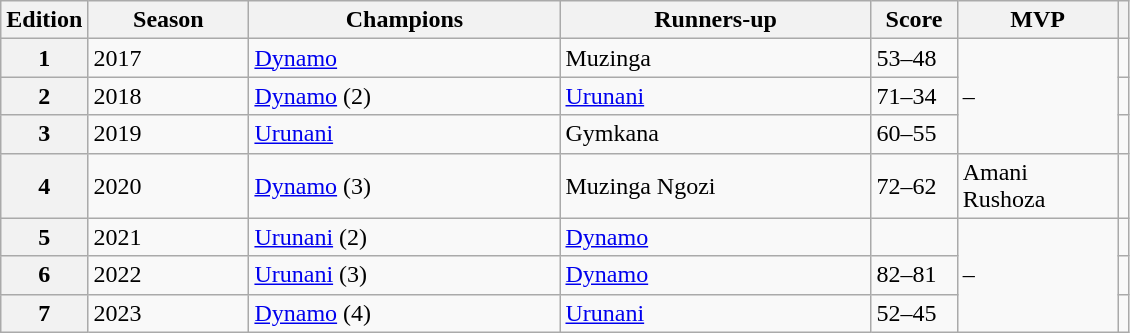<table class="wikitable">
<tr>
<th>Edition</th>
<th width="100">Season</th>
<th width="200">Champions</th>
<th width="200">Runners-up</th>
<th width="50">Score</th>
<th width="100">MVP</th>
<th></th>
</tr>
<tr>
<th>1</th>
<td>2017</td>
<td><a href='#'>Dynamo</a></td>
<td>Muzinga</td>
<td>53–48</td>
<td rowspan="3">–</td>
<td></td>
</tr>
<tr>
<th>2</th>
<td>2018</td>
<td><a href='#'>Dynamo</a> (2)</td>
<td><a href='#'>Urunani</a></td>
<td>71–34</td>
<td></td>
</tr>
<tr>
<th>3</th>
<td>2019</td>
<td><a href='#'>Urunani</a></td>
<td>Gymkana</td>
<td>60–55</td>
<td></td>
</tr>
<tr>
<th>4</th>
<td>2020</td>
<td><a href='#'>Dynamo</a> (3)</td>
<td>Muzinga Ngozi</td>
<td>72–62</td>
<td>Amani Rushoza</td>
<td></td>
</tr>
<tr>
<th>5</th>
<td>2021</td>
<td><a href='#'>Urunani</a> (2)</td>
<td><a href='#'>Dynamo</a></td>
<td></td>
<td rowspan="3">–</td>
<td></td>
</tr>
<tr>
<th>6</th>
<td>2022</td>
<td><a href='#'>Urunani</a> (3)</td>
<td><a href='#'>Dynamo</a></td>
<td>82–81</td>
<td></td>
</tr>
<tr>
<th>7</th>
<td>2023</td>
<td><a href='#'>Dynamo</a> (4)</td>
<td><a href='#'>Urunani</a></td>
<td>52–45</td>
<td></td>
</tr>
</table>
